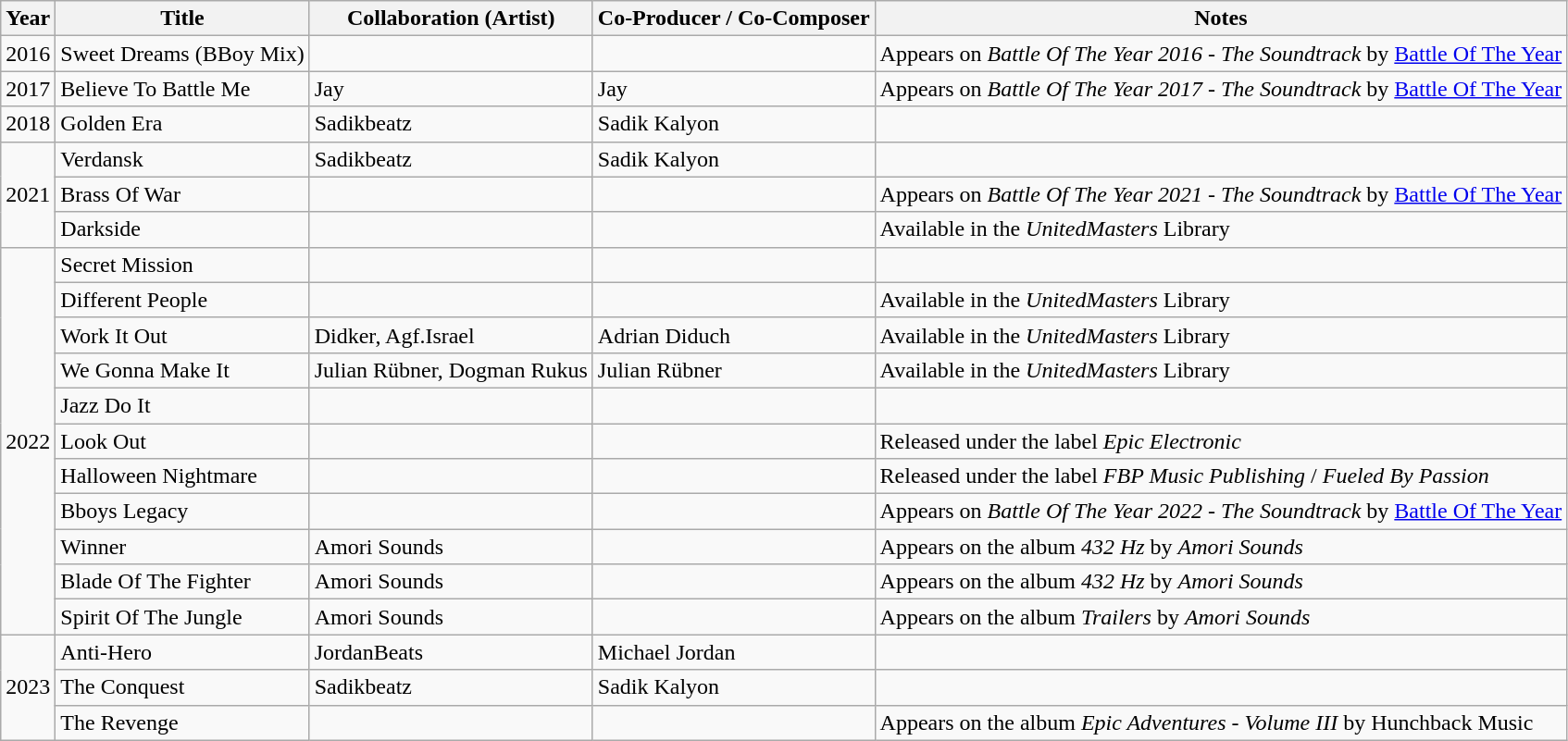<table class="wikitable">
<tr>
<th>Year</th>
<th>Title</th>
<th>Collaboration (Artist)</th>
<th>Co-Producer / Co-Composer</th>
<th>Notes</th>
</tr>
<tr>
<td>2016</td>
<td>Sweet Dreams (BBoy Mix)</td>
<td></td>
<td></td>
<td>Appears on <em>Battle Of The Year 2016 - The Soundtrack</em> by <a href='#'>Battle Of The Year</a></td>
</tr>
<tr>
<td>2017</td>
<td>Believe To Battle Me</td>
<td>Jay</td>
<td>Jay</td>
<td>Appears on <em>Battle Of The Year 2017 - The Soundtrack</em> by <a href='#'>Battle Of The Year</a></td>
</tr>
<tr>
<td>2018</td>
<td>Golden Era</td>
<td>Sadikbeatz</td>
<td>Sadik Kalyon</td>
<td></td>
</tr>
<tr>
<td rowspan="3">2021</td>
<td>Verdansk</td>
<td>Sadikbeatz</td>
<td>Sadik Kalyon</td>
<td></td>
</tr>
<tr>
<td>Brass Of War</td>
<td></td>
<td></td>
<td>Appears on <em>Battle Of The Year 2021 - The Soundtrack</em> by <a href='#'>Battle Of The Year</a></td>
</tr>
<tr>
<td>Darkside</td>
<td></td>
<td></td>
<td>Available in the <em>UnitedMasters</em> Library</td>
</tr>
<tr>
<td rowspan="11">2022</td>
<td>Secret Mission</td>
<td></td>
<td></td>
<td></td>
</tr>
<tr>
<td>Different People</td>
<td></td>
<td></td>
<td>Available in the <em>UnitedMasters</em> Library</td>
</tr>
<tr>
<td>Work It Out</td>
<td>Didker, Agf.Israel</td>
<td>Adrian Diduch</td>
<td>Available in the <em>UnitedMasters</em> Library</td>
</tr>
<tr>
<td>We Gonna Make It</td>
<td>Julian Rübner, Dogman Rukus</td>
<td>Julian Rübner</td>
<td>Available in the <em>UnitedMasters</em> Library</td>
</tr>
<tr>
<td>Jazz Do It</td>
<td></td>
<td></td>
<td></td>
</tr>
<tr>
<td>Look Out</td>
<td></td>
<td></td>
<td>Released under the label <em>Epic Electronic</em></td>
</tr>
<tr>
<td>Halloween Nightmare</td>
<td></td>
<td></td>
<td>Released under the label <em>FBP Music Publishing</em> / <em>Fueled By Passion</em></td>
</tr>
<tr>
<td>Bboys Legacy</td>
<td></td>
<td></td>
<td>Appears on <em>Battle Of The Year 2022 - The Soundtrack</em> by <a href='#'>Battle Of The Year</a></td>
</tr>
<tr>
<td>Winner</td>
<td>Amori Sounds</td>
<td></td>
<td>Appears on the album <em>432 Hz</em> by <em>Amori Sounds</em></td>
</tr>
<tr>
<td>Blade Of The Fighter</td>
<td>Amori Sounds</td>
<td></td>
<td>Appears on the album <em>432 Hz</em> by <em>Amori Sounds</em></td>
</tr>
<tr>
<td>Spirit Of The Jungle</td>
<td>Amori Sounds</td>
<td></td>
<td>Appears on the album <em>Trailers</em> by <em>Amori Sounds</em></td>
</tr>
<tr>
<td rowspan="9">2023</td>
<td>Anti-Hero</td>
<td>JordanBeats</td>
<td>Michael Jordan</td>
<td></td>
</tr>
<tr>
<td>The Conquest</td>
<td>Sadikbeatz</td>
<td>Sadik Kalyon</td>
<td></td>
</tr>
<tr>
<td>The Revenge</td>
<td></td>
<td></td>
<td>Appears on the album <em>Epic Adventures - Volume III</em> by Hunchback Music</td>
</tr>
</table>
